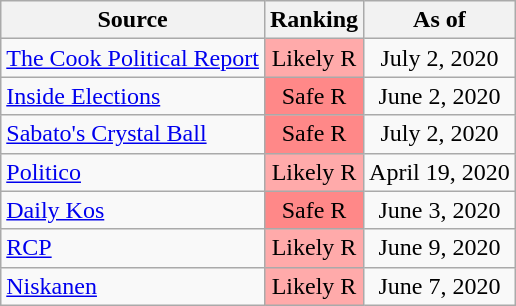<table class="wikitable" style="text-align:center">
<tr>
<th>Source</th>
<th>Ranking</th>
<th>As of</th>
</tr>
<tr>
<td align=left><a href='#'>The Cook Political Report</a></td>
<td style="background:#faa" data-sort-value=3>Likely R</td>
<td>July 2, 2020</td>
</tr>
<tr>
<td align=left><a href='#'>Inside Elections</a></td>
<td style="background:#f88" data-sort-value=4>Safe R</td>
<td>June 2, 2020</td>
</tr>
<tr>
<td align=left><a href='#'>Sabato's Crystal Ball</a></td>
<td style="background:#f88" data-sort-value=4>Safe R</td>
<td>July 2, 2020</td>
</tr>
<tr>
<td align="left"><a href='#'>Politico</a></td>
<td style="background:#faa" data-sort-value=3>Likely R</td>
<td>April 19, 2020</td>
</tr>
<tr>
<td align="left"><a href='#'>Daily Kos</a></td>
<td style="background:#f88" data-sort-value=4>Safe R</td>
<td>June 3, 2020</td>
</tr>
<tr>
<td align="left"><a href='#'>RCP</a></td>
<td style="background:#faa" data-sort-value=3>Likely R</td>
<td>June 9, 2020</td>
</tr>
<tr>
<td align="left"><a href='#'>Niskanen</a></td>
<td style="background:#faa" data-sort-value=3>Likely R</td>
<td>June 7, 2020</td>
</tr>
</table>
